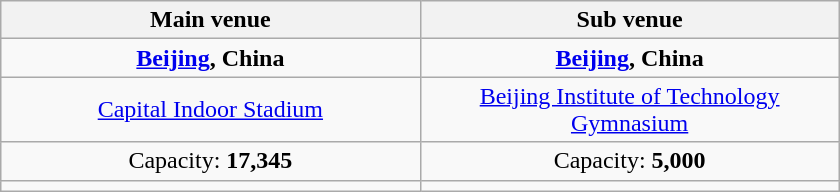<table class="wikitable" style="text-align:center" width=560>
<tr>
<th width=50%>Main venue</th>
<th width=50%>Sub venue</th>
</tr>
<tr>
<td> <strong><a href='#'>Beijing</a>, China</strong></td>
<td> <strong><a href='#'>Beijing</a>, China</strong></td>
</tr>
<tr>
<td><a href='#'>Capital Indoor Stadium</a></td>
<td><a href='#'>Beijing Institute of Technology Gymnasium</a></td>
</tr>
<tr>
<td>Capacity: <strong>17,345</strong></td>
<td>Capacity: <strong>5,000</strong></td>
</tr>
<tr>
<td></td>
<td></td>
</tr>
</table>
